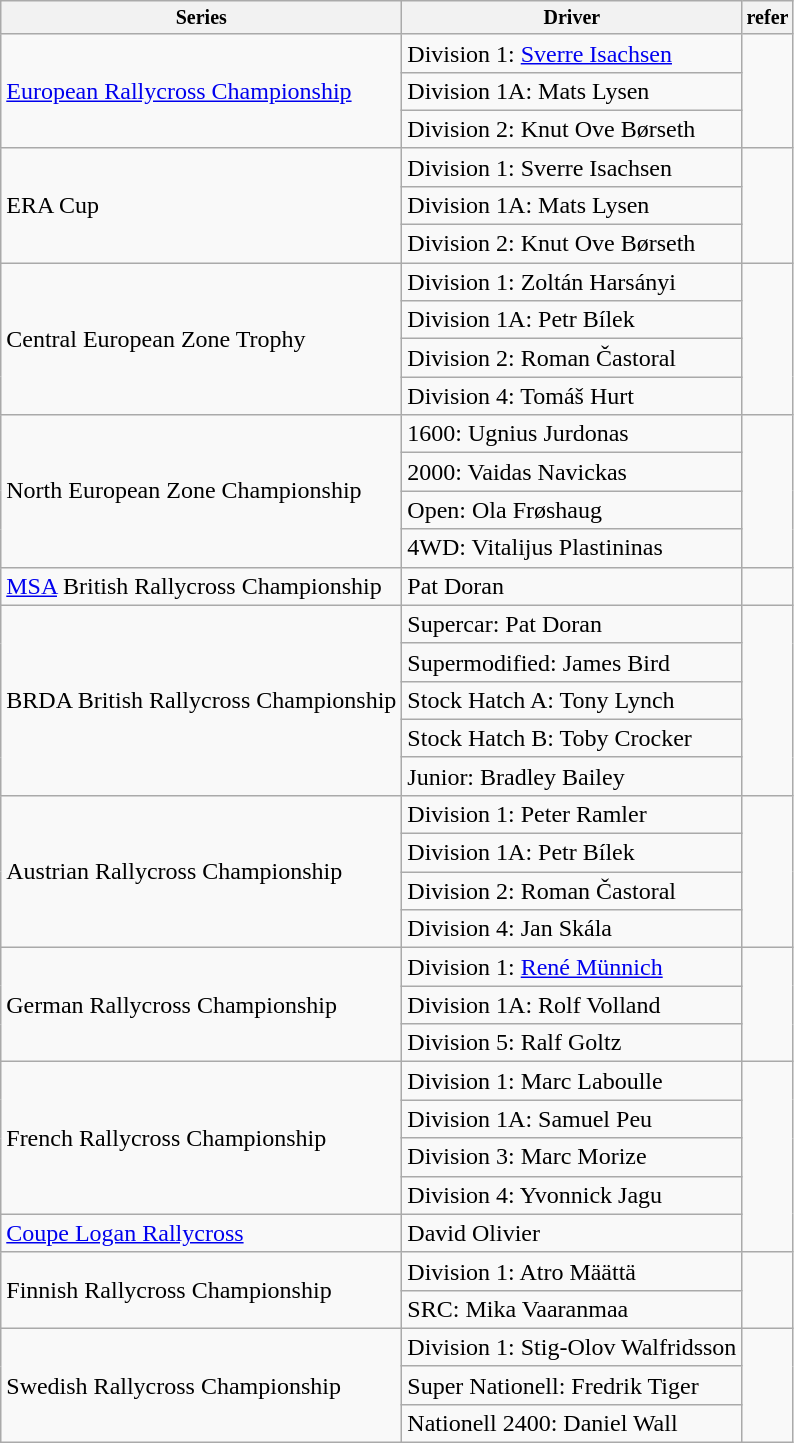<table class="wikitable">
<tr style="font-size:10pt;font-weight:bold">
<th>Series</th>
<th>Driver</th>
<th>refer</th>
</tr>
<tr>
<td rowspan=3><a href='#'>European Rallycross Championship</a></td>
<td>Division 1:  <a href='#'>Sverre Isachsen</a></td>
<td rowspan=3></td>
</tr>
<tr>
<td>Division 1A:  Mats Lysen</td>
</tr>
<tr>
<td>Division 2:  Knut Ove Børseth</td>
</tr>
<tr>
<td rowspan=3>ERA Cup</td>
<td>Division 1:  Sverre Isachsen</td>
<td rowspan=3></td>
</tr>
<tr>
<td>Division 1A:  Mats Lysen</td>
</tr>
<tr>
<td>Division 2:  Knut Ove Børseth</td>
</tr>
<tr>
<td rowspan=4>Central European Zone Trophy</td>
<td>Division 1:  Zoltán Harsányi</td>
<td rowspan=4></td>
</tr>
<tr>
<td>Division 1A:  Petr Bílek</td>
</tr>
<tr>
<td>Division 2:  Roman Častoral</td>
</tr>
<tr>
<td>Division 4:  Tomáš Hurt</td>
</tr>
<tr>
<td rowspan=4>North European Zone Championship</td>
<td>1600:  Ugnius Jurdonas</td>
<td rowspan=4></td>
</tr>
<tr>
<td>2000:  Vaidas Navickas</td>
</tr>
<tr>
<td>Open:  Ola Frøshaug</td>
</tr>
<tr>
<td>4WD:  Vitalijus Plastininas</td>
</tr>
<tr>
<td><a href='#'>MSA</a> British Rallycross Championship</td>
<td> Pat Doran</td>
<td></td>
</tr>
<tr>
<td rowspan=5>BRDA British Rallycross Championship</td>
<td>Supercar:  Pat Doran</td>
<td rowspan=5></td>
</tr>
<tr>
<td>Supermodified:  James Bird</td>
</tr>
<tr>
<td>Stock Hatch A:  Tony Lynch</td>
</tr>
<tr>
<td>Stock Hatch B:  Toby Crocker</td>
</tr>
<tr>
<td>Junior:  Bradley Bailey</td>
</tr>
<tr>
<td rowspan=4>Austrian Rallycross Championship</td>
<td>Division 1:  Peter Ramler</td>
<td rowspan=4></td>
</tr>
<tr>
<td>Division 1A:  Petr Bílek</td>
</tr>
<tr>
<td>Division 2:  Roman Častoral</td>
</tr>
<tr>
<td>Division 4:  Jan Skála</td>
</tr>
<tr>
<td rowspan=3>German Rallycross Championship</td>
<td>Division 1:  <a href='#'>René Münnich</a></td>
<td rowspan=3></td>
</tr>
<tr>
<td>Division 1A:  Rolf Volland</td>
</tr>
<tr>
<td>Division 5:  Ralf Goltz</td>
</tr>
<tr>
<td rowspan=4>French Rallycross Championship</td>
<td>Division 1:  Marc Laboulle</td>
<td rowspan=5></td>
</tr>
<tr>
<td>Division 1A:  Samuel Peu</td>
</tr>
<tr>
<td>Division 3:  Marc Morize</td>
</tr>
<tr>
<td>Division 4:  Yvonnick Jagu</td>
</tr>
<tr>
<td><a href='#'>Coupe Logan Rallycross</a></td>
<td> David Olivier</td>
</tr>
<tr>
<td rowspan=2>Finnish Rallycross Championship</td>
<td>Division 1:  Atro Määttä</td>
<td rowspan=2></td>
</tr>
<tr>
<td>SRC:  Mika Vaaranmaa</td>
</tr>
<tr>
<td rowspan=3>Swedish Rallycross Championship</td>
<td>Division 1:  Stig-Olov Walfridsson</td>
<td rowspan=3></td>
</tr>
<tr>
<td>Super Nationell:  Fredrik Tiger</td>
</tr>
<tr>
<td>Nationell 2400:  Daniel Wall</td>
</tr>
</table>
